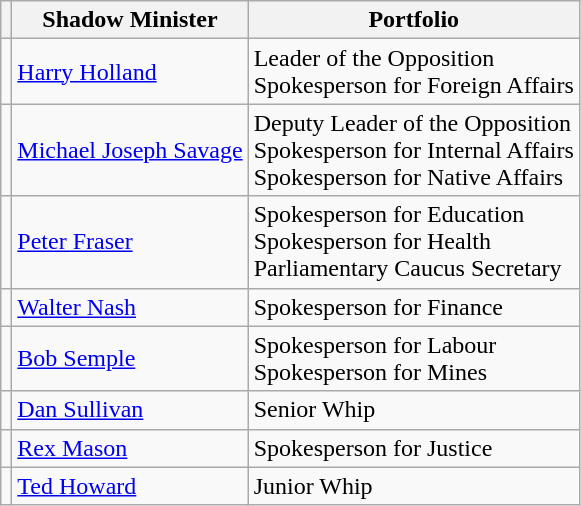<table class="wikitable">
<tr>
<th></th>
<th>Shadow Minister</th>
<th>Portfolio</th>
</tr>
<tr>
<td bgcolor=></td>
<td><a href='#'>Harry Holland</a></td>
<td>Leader of the Opposition<br>Spokesperson for Foreign Affairs</td>
</tr>
<tr>
<td bgcolor=></td>
<td><a href='#'>Michael Joseph Savage</a></td>
<td>Deputy Leader of the Opposition<br>Spokesperson for Internal Affairs<br>Spokesperson for Native Affairs</td>
</tr>
<tr>
<td bgcolor=></td>
<td><a href='#'>Peter Fraser</a></td>
<td>Spokesperson for Education<br>Spokesperson for Health<br>Parliamentary Caucus Secretary</td>
</tr>
<tr>
<td bgcolor=></td>
<td><a href='#'>Walter Nash</a></td>
<td>Spokesperson for Finance</td>
</tr>
<tr>
<td bgcolor=></td>
<td><a href='#'>Bob Semple</a></td>
<td>Spokesperson for Labour<br>Spokesperson for Mines</td>
</tr>
<tr>
<td bgcolor=></td>
<td><a href='#'>Dan Sullivan</a></td>
<td>Senior Whip</td>
</tr>
<tr>
<td bgcolor=></td>
<td><a href='#'>Rex Mason</a></td>
<td>Spokesperson for Justice</td>
</tr>
<tr>
<td bgcolor=></td>
<td><a href='#'>Ted Howard</a></td>
<td>Junior Whip</td>
</tr>
</table>
